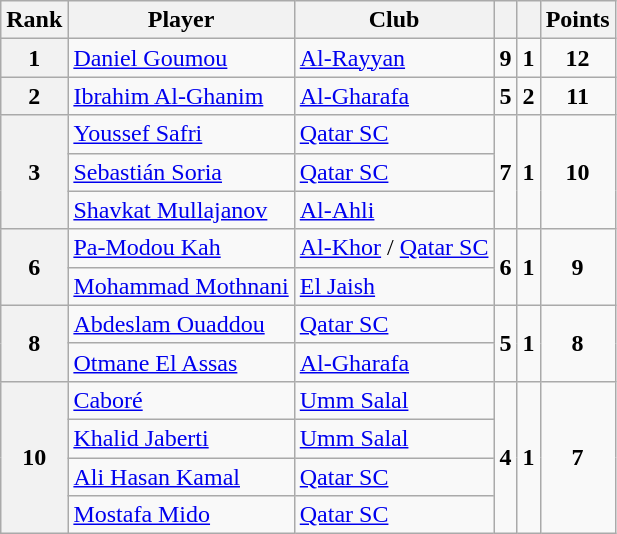<table class="wikitable" style="text-align:center">
<tr>
<th>Rank</th>
<th>Player</th>
<th>Club</th>
<th></th>
<th></th>
<th>Points</th>
</tr>
<tr>
<th>1</th>
<td align="left"> <a href='#'>Daniel Goumou</a></td>
<td align="left"><a href='#'>Al-Rayyan</a></td>
<td align="center"><strong>9</strong></td>
<td align="center"><strong>1</strong></td>
<td align="center"><strong>12</strong></td>
</tr>
<tr>
<th>2</th>
<td align="left"> <a href='#'>Ibrahim Al-Ghanim</a></td>
<td align="left"><a href='#'>Al-Gharafa</a></td>
<td align="center"><strong>5</strong></td>
<td align="center"><strong>2</strong></td>
<td align="center"><strong>11</strong></td>
</tr>
<tr>
<th rowspan="3">3</th>
<td align="left"> <a href='#'>Youssef Safri</a></td>
<td align="left"><a href='#'>Qatar SC</a></td>
<td rowspan=3 align="center"><strong>7</strong></td>
<td rowspan=3 align="center"><strong>1</strong></td>
<td rowspan=3 align="center"><strong>10</strong></td>
</tr>
<tr>
<td align="left"> <a href='#'>Sebastián Soria</a></td>
<td align="left"><a href='#'>Qatar SC</a></td>
</tr>
<tr>
<td align="left"> <a href='#'>Shavkat Mullajanov</a></td>
<td align="left"><a href='#'>Al-Ahli</a></td>
</tr>
<tr>
<th rowspan="2">6</th>
<td align="left"> <a href='#'>Pa-Modou Kah</a></td>
<td align="left"><a href='#'>Al-Khor</a> / <a href='#'>Qatar SC</a></td>
<td rowspan=2 align="center"><strong>6</strong></td>
<td rowspan=2 align="center"><strong>1</strong></td>
<td rowspan=2 align="center"><strong>9</strong></td>
</tr>
<tr>
<td align="left"> <a href='#'>Mohammad Mothnani</a></td>
<td align="left"><a href='#'>El Jaish</a></td>
</tr>
<tr>
<th rowspan="2">8</th>
<td align="left"> <a href='#'>Abdeslam Ouaddou</a></td>
<td align="left"><a href='#'>Qatar SC</a></td>
<td rowspan=2 align="center"><strong>5</strong></td>
<td rowspan=2 align="center"><strong>1</strong></td>
<td rowspan=2 align="center"><strong>8</strong></td>
</tr>
<tr>
<td align="left"> <a href='#'>Otmane El Assas</a></td>
<td align="left"><a href='#'>Al-Gharafa</a></td>
</tr>
<tr>
<th rowspan="4">10</th>
<td align="left"> <a href='#'>Caboré</a></td>
<td align="left"><a href='#'>Umm Salal</a></td>
<td rowspan=4 align="center"><strong>4</strong></td>
<td rowspan=4 align="center"><strong>1</strong></td>
<td rowspan=4 align="center"><strong>7</strong></td>
</tr>
<tr>
<td align="left"> <a href='#'>Khalid Jaberti</a></td>
<td align="left"><a href='#'>Umm Salal</a></td>
</tr>
<tr>
<td align="left"> <a href='#'>Ali Hasan Kamal</a></td>
<td align="left"><a href='#'>Qatar SC</a></td>
</tr>
<tr>
<td align="left"> <a href='#'>Mostafa Mido</a></td>
<td align="left"><a href='#'>Qatar SC</a></td>
</tr>
</table>
